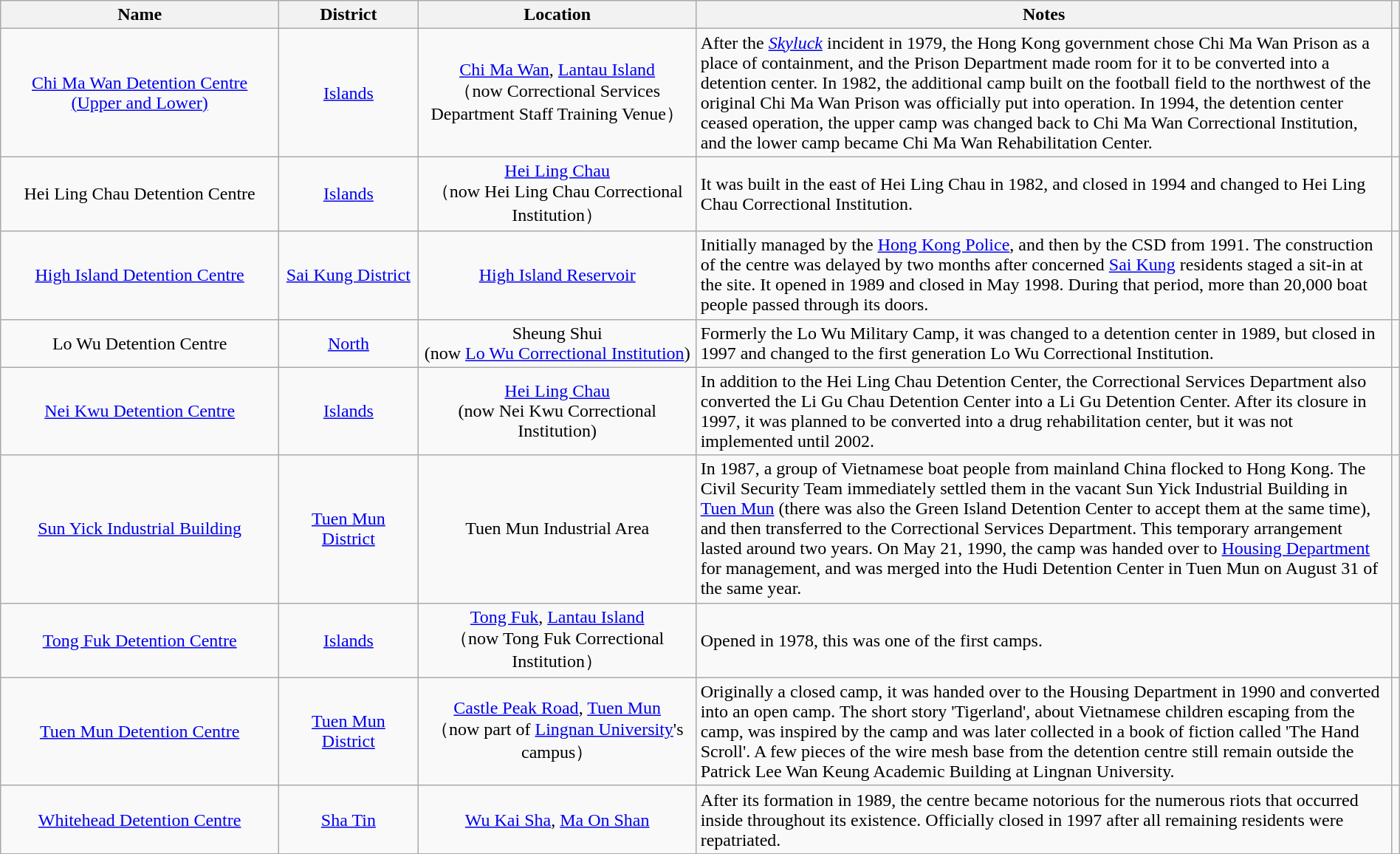<table class="wikitable" style="width:100%; text-align:center">
<tr>
<th width="20%">Name</th>
<th width="10%">District</th>
<th width="20%">Location</th>
<th width="60%">Notes</th>
<th width="10%"></th>
</tr>
<tr>
<td><a href='#'>Chi Ma Wan Detention Centre<br>(Upper and Lower)</a></td>
<td><a href='#'>Islands</a></td>
<td><a href='#'>Chi Ma Wan</a>, <a href='#'>Lantau Island</a><br>（now Correctional Services Department Staff Training Venue）</td>
<td style="text-align:left">After the <em><a href='#'>Skyluck</a></em> incident in 1979, the Hong Kong government chose Chi Ma Wan Prison as a place of containment, and the Prison Department made room for it to be converted into a detention center. In 1982, the additional camp built on the football field to the northwest of the original Chi Ma Wan Prison was officially put into operation. In 1994, the detention center ceased operation, the upper camp was changed back to Chi Ma Wan Correctional Institution, and the lower camp became Chi Ma Wan Rehabilitation Center.</td>
<td></td>
</tr>
<tr>
<td>Hei Ling Chau Detention Centre</td>
<td><a href='#'>Islands</a></td>
<td><a href='#'>Hei Ling Chau</a><br>（now Hei Ling Chau Correctional Institution）</td>
<td style="text-align:left">It was built in the east of Hei Ling Chau in 1982, and closed in 1994 and changed to Hei Ling Chau Correctional Institution.</td>
<td></td>
</tr>
<tr>
<td><a href='#'>High Island Detention Centre</a></td>
<td><a href='#'>Sai Kung District</a></td>
<td><a href='#'>High Island Reservoir</a></td>
<td style="text-align:left">Initially managed by the <a href='#'>Hong Kong Police</a>, and then by the CSD from 1991. The construction of the centre was delayed by two months after concerned <a href='#'>Sai Kung</a> residents staged a sit-in at the site. It opened in 1989 and closed in May 1998. During that period, more than 20,000 boat people passed through its doors.</td>
<td></td>
</tr>
<tr>
<td>Lo Wu Detention Centre</td>
<td><a href='#'>North</a></td>
<td>Sheung Shui<br>(now <a href='#'>Lo Wu Correctional Institution</a>)</td>
<td style="text-align:left">Formerly the Lo Wu Military Camp, it was changed to a detention center in 1989, but closed in 1997 and changed to the first generation Lo Wu Correctional Institution.</td>
<td></td>
</tr>
<tr>
<td><a href='#'>Nei Kwu Detention Centre</a></td>
<td><a href='#'>Islands</a></td>
<td><a href='#'>Hei Ling Chau</a><br>(now Nei Kwu Correctional Institution)</td>
<td style="text-align:left">In addition to the Hei Ling Chau Detention Center, the Correctional Services Department also converted the Li Gu Chau Detention Center into a Li Gu Detention Center. After its closure in 1997, it was planned to be converted into a drug rehabilitation center, but it was not implemented until 2002.</td>
<td></td>
</tr>
<tr>
<td><a href='#'>Sun Yick Industrial Building</a></td>
<td><a href='#'>Tuen Mun District</a></td>
<td>Tuen Mun Industrial Area</td>
<td style="text-align:left">In 1987, a group of Vietnamese boat people from mainland China flocked to Hong Kong. The Civil Security Team immediately settled them in the vacant Sun Yick Industrial Building in <a href='#'>Tuen Mun</a> (there was also the Green Island Detention Center to accept them at the same time), and then transferred to the Correctional Services Department. This temporary arrangement lasted around two years. On May 21, 1990, the camp was handed over to <a href='#'>Housing Department</a> for management, and was merged into the Hudi Detention Center in Tuen Mun on August 31 of the same year.</td>
<td> </td>
</tr>
<tr>
<td><a href='#'>Tong Fuk Detention Centre</a></td>
<td><a href='#'>Islands</a></td>
<td><a href='#'>Tong Fuk</a>, <a href='#'>Lantau Island</a><br>（now Tong Fuk Correctional Institution）</td>
<td style="text-align:left">Opened in 1978, this was one of the first camps.</td>
<td></td>
</tr>
<tr>
<td><a href='#'>Tuen Mun Detention Centre</a></td>
<td><a href='#'>Tuen Mun District</a></td>
<td><a href='#'>Castle Peak Road</a>, <a href='#'>Tuen Mun</a><br>（now part of <a href='#'>Lingnan University</a>'s campus）</td>
<td style="text-align:left">Originally a closed camp, it was handed over to the Housing Department in 1990 and converted into an open camp. The short story 'Tigerland', about Vietnamese children escaping from the camp, was inspired by the camp and was later collected in a book of fiction called 'The Hand Scroll'. A few pieces of the wire mesh base from the detention centre still remain outside the Patrick Lee Wan Keung Academic Building at Lingnan University.</td>
<td></td>
</tr>
<tr>
<td><a href='#'>Whitehead Detention Centre</a></td>
<td><a href='#'>Sha Tin</a></td>
<td><a href='#'>Wu Kai Sha</a>, <a href='#'>Ma On Shan</a></td>
<td style="text-align:left">After its formation in 1989, the centre became notorious for the numerous riots that occurred inside throughout its existence. Officially closed in 1997 after all remaining residents were repatriated.</td>
<td></td>
</tr>
</table>
